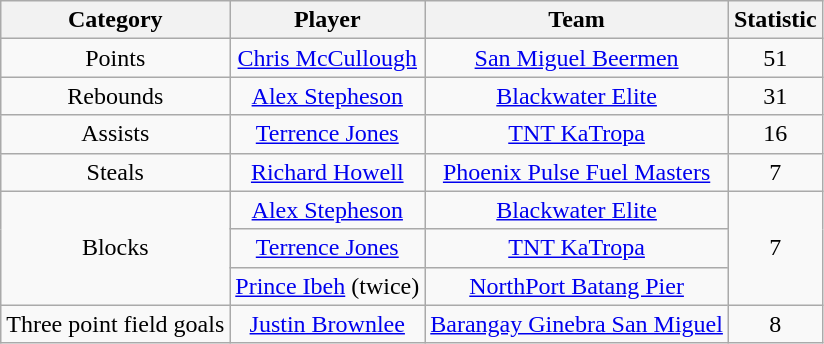<table class="wikitable" style="text-align:center">
<tr>
<th>Category</th>
<th>Player</th>
<th>Team</th>
<th>Statistic</th>
</tr>
<tr>
<td>Points</td>
<td><a href='#'>Chris McCullough</a></td>
<td><a href='#'>San Miguel Beermen</a></td>
<td>51</td>
</tr>
<tr>
<td>Rebounds</td>
<td><a href='#'>Alex Stepheson</a></td>
<td><a href='#'>Blackwater Elite</a></td>
<td>31</td>
</tr>
<tr>
<td>Assists</td>
<td><a href='#'>Terrence Jones</a></td>
<td><a href='#'>TNT KaTropa</a></td>
<td>16</td>
</tr>
<tr>
<td>Steals</td>
<td><a href='#'>Richard Howell</a></td>
<td><a href='#'>Phoenix Pulse Fuel Masters</a></td>
<td>7</td>
</tr>
<tr>
<td rowspan=3>Blocks</td>
<td><a href='#'>Alex Stepheson</a></td>
<td><a href='#'>Blackwater Elite</a></td>
<td rowspan=3>7</td>
</tr>
<tr>
<td><a href='#'>Terrence Jones</a></td>
<td><a href='#'>TNT KaTropa</a></td>
</tr>
<tr>
<td><a href='#'>Prince Ibeh</a> (twice)</td>
<td><a href='#'>NorthPort Batang Pier</a></td>
</tr>
<tr>
<td>Three point field goals</td>
<td><a href='#'>Justin Brownlee</a></td>
<td><a href='#'>Barangay Ginebra San Miguel</a></td>
<td>8</td>
</tr>
</table>
